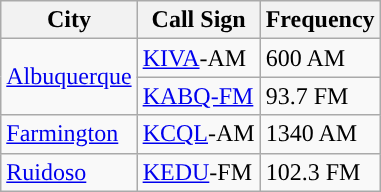<table class="wikitable">
<tr>
<th>City</th>
<th>Call Sign</th>
<th>Frequency</th>
</tr>
<tr>
<td rowspan=2><a href='#'>Albuquerque</a></td>
<td><a href='#'>KIVA</a>-AM</td>
<td>600 AM</td>
</tr>
<tr>
<td><a href='#'>KABQ-FM</a></td>
<td>93.7 FM</td>
</tr>
<tr>
<td><a href='#'>Farmington</a></td>
<td><a href='#'>KCQL</a>-AM</td>
<td>1340 AM</td>
</tr>
<tr>
<td><a href='#'>Ruidoso</a></td>
<td><a href='#'>KEDU</a>-FM</td>
<td>102.3 FM</td>
</tr>
</table>
